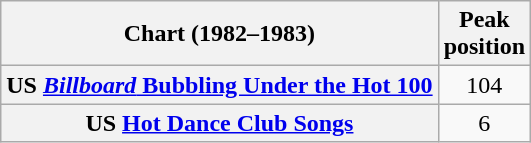<table class="wikitable plainrowheaders">
<tr>
<th scope="col">Chart (1982–1983)</th>
<th scope="col">Peak<br>position</th>
</tr>
<tr>
<th scope="row">US <a href='#'><em>Billboard</em> Bubbling Under the Hot 100</a></th>
<td align="center">104</td>
</tr>
<tr>
<th scope="row">US <a href='#'>Hot Dance Club Songs</a></th>
<td align="center">6</td>
</tr>
</table>
